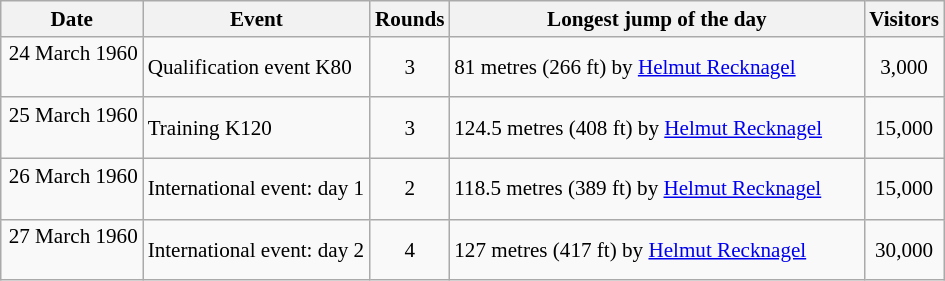<table class=wikitable style="text-align:center; font-size:88%;">
<tr>
<th width=88px>Date</th>
<th width=145px>Event</th>
<th width=46px>Rounds</th>
<th width=270px>Longest jump of the day</th>
<th width=45px>Visitors</th>
</tr>
<tr>
<td align=right>24 March 1960  </td>
<td align=left>Qualification event K80</td>
<td align=center>3</td>
<td align=left>81 metres (266 ft) by <a href='#'>Helmut Recknagel</a></td>
<td align=center>3,000</td>
</tr>
<tr>
<td align=right>25 March 1960  </td>
<td align=left>Training K120</td>
<td align=center>3</td>
<td align=left>124.5 metres (408 ft) by <a href='#'>Helmut Recknagel</a></td>
<td align=center>15,000</td>
</tr>
<tr>
<td align=right>26 March 1960  </td>
<td align=left>International event: day 1</td>
<td align=center>2</td>
<td align=left>118.5 metres (389 ft) by <a href='#'>Helmut Recknagel</a></td>
<td align=center>15,000</td>
</tr>
<tr>
<td align=right>27 March 1960  </td>
<td align=left>International event: day 2</td>
<td align=center>4</td>
<td align=left>127 metres (417 ft) by <a href='#'>Helmut Recknagel</a></td>
<td align=center>30,000</td>
</tr>
</table>
